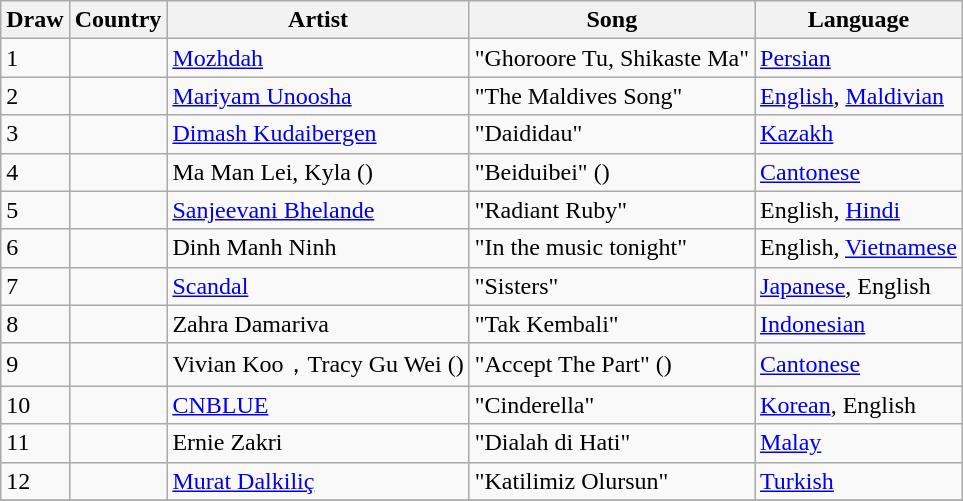<table class="sortable wikitable">
<tr>
<th>Draw</th>
<th>Country</th>
<th>Artist</th>
<th>Song</th>
<th>Language</th>
</tr>
<tr>
<td>1</td>
<td></td>
<td><a href='#'>Mozhdah</a></td>
<td>"Ghoroore Tu, Shikaste Ma"</td>
<td><a href='#'>Persian</a></td>
</tr>
<tr>
<td>2</td>
<td></td>
<td><a href='#'>Mariyam Unoosha</a></td>
<td>"The Maldives Song"</td>
<td><a href='#'>English</a>, <a href='#'>Maldivian</a></td>
</tr>
<tr>
<td>3</td>
<td></td>
<td><a href='#'>Dimash Kudaibergen</a></td>
<td>"Daididau"</td>
<td><a href='#'>Kazakh</a></td>
</tr>
<tr>
<td>4</td>
<td></td>
<td>Ma Man Lei, Kyla ()</td>
<td>"Beiduibei" ()</td>
<td><a href='#'>Cantonese</a></td>
</tr>
<tr>
<td>5</td>
<td></td>
<td><a href='#'>Sanjeevani Bhelande</a></td>
<td>"Radiant Ruby"</td>
<td>English, <a href='#'>Hindi</a></td>
</tr>
<tr>
<td>6</td>
<td></td>
<td>Dinh Manh Ninh</td>
<td>"In the music tonight"</td>
<td>English, <a href='#'>Vietnamese</a></td>
</tr>
<tr>
<td>7</td>
<td></td>
<td><a href='#'>Scandal</a></td>
<td>"Sisters"</td>
<td><a href='#'>Japanese</a>, English</td>
</tr>
<tr>
<td>8</td>
<td></td>
<td>Zahra Damariva</td>
<td>"Tak Kembali"</td>
<td><a href='#'>Indonesian</a></td>
</tr>
<tr>
<td>9</td>
<td></td>
<td>Vivian Koo，Tracy Gu Wei ()</td>
<td>"Accept The Part" ()</td>
<td><a href='#'>Cantonese</a></td>
</tr>
<tr>
<td>10</td>
<td></td>
<td><a href='#'>CNBLUE</a></td>
<td>"Cinderella"</td>
<td><a href='#'>Korean</a>, English</td>
</tr>
<tr>
<td>11</td>
<td></td>
<td>Ernie Zakri</td>
<td>"Dialah di Hati"</td>
<td><a href='#'>Malay</a></td>
</tr>
<tr>
<td>12</td>
<td></td>
<td><a href='#'>Murat Dalkiliç</a></td>
<td>"Katilimiz Olursun"</td>
<td><a href='#'>Turkish</a></td>
</tr>
<tr>
</tr>
</table>
